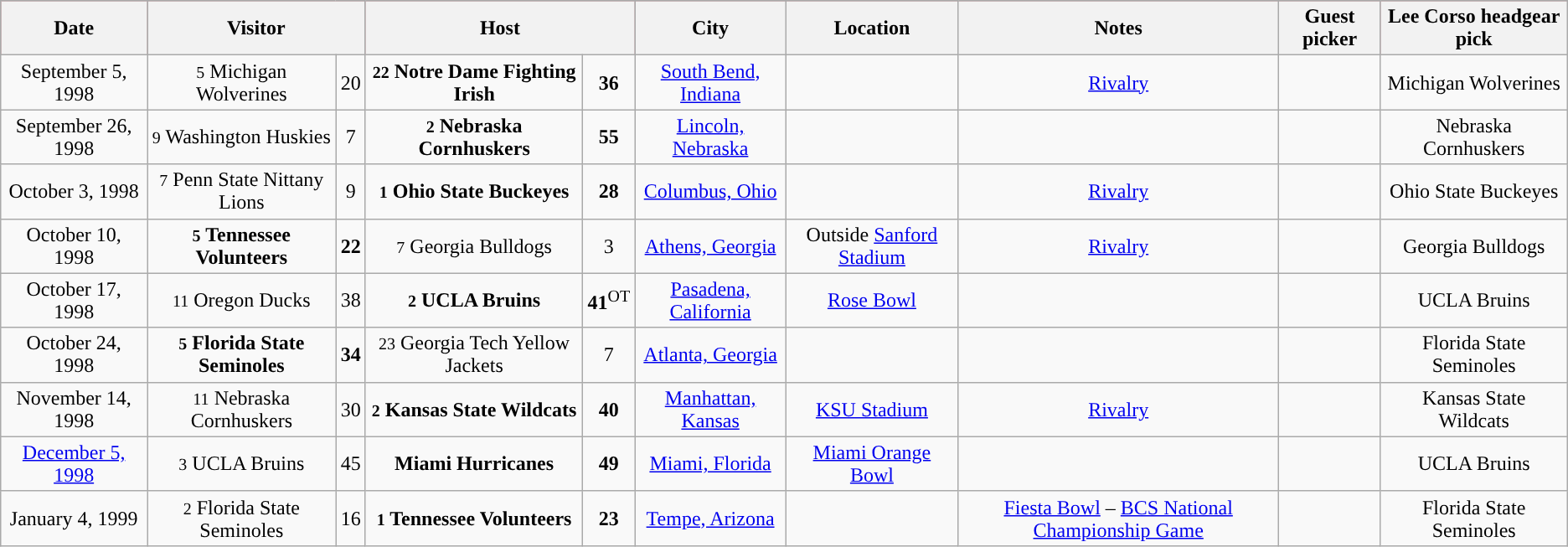<table class="wikitable" style="text-align:center">
<tr style="background:#A32638;"|>
<th>Date</th>
<th colspan=2>Visitor</th>
<th colspan=2>Host</th>
<th>City</th>
<th>Location</th>
<th>Notes</th>
<th>Guest picker</th>
<th>Lee Corso headgear pick</th>
</tr>
<tr>
<td>September 5, 1998</td>
<td><small>5</small> Michigan Wolverines</td>
<td>20</td>
<td><strong><small>22</small> Notre Dame Fighting Irish</strong></td>
<td><strong>36</strong></td>
<td><a href='#'>South Bend, Indiana</a></td>
<td></td>
<td><a href='#'>Rivalry</a></td>
<td></td>
<td>Michigan Wolverines</td>
</tr>
<tr>
<td>September 26, 1998</td>
<td><small>9</small> Washington Huskies</td>
<td>7</td>
<td><strong><small>2</small> Nebraska Cornhuskers</strong></td>
<td><strong>55</strong></td>
<td><a href='#'>Lincoln, Nebraska</a></td>
<td></td>
<td></td>
<td></td>
<td>Nebraska Cornhuskers</td>
</tr>
<tr>
<td>October 3, 1998</td>
<td><small>7</small> Penn State Nittany Lions</td>
<td>9</td>
<td><strong><small>1</small> Ohio State Buckeyes</strong></td>
<td><strong>28</strong></td>
<td><a href='#'>Columbus, Ohio</a></td>
<td></td>
<td><a href='#'>Rivalry</a></td>
<td></td>
<td>Ohio State Buckeyes</td>
</tr>
<tr>
<td>October 10, 1998</td>
<td><strong><small>5</small> Tennessee Volunteers</strong></td>
<td><strong>22</strong></td>
<td><small>7</small> Georgia Bulldogs</td>
<td>3</td>
<td><a href='#'>Athens, Georgia</a></td>
<td>Outside <a href='#'>Sanford Stadium</a></td>
<td><a href='#'>Rivalry</a></td>
<td></td>
<td>Georgia Bulldogs</td>
</tr>
<tr>
<td>October 17, 1998</td>
<td><small>11</small> Oregon Ducks</td>
<td>38</td>
<td><strong><small>2</small> UCLA Bruins</strong></td>
<td><strong>41</strong><sup>OT</sup></td>
<td><a href='#'>Pasadena, California</a></td>
<td><a href='#'>Rose Bowl</a></td>
<td></td>
<td></td>
<td>UCLA Bruins</td>
</tr>
<tr>
<td>October 24, 1998</td>
<td><strong><small>5</small> Florida State Seminoles</strong></td>
<td><strong>34</strong></td>
<td><small>23</small> Georgia Tech Yellow Jackets</td>
<td>7</td>
<td><a href='#'>Atlanta, Georgia</a></td>
<td></td>
<td></td>
<td></td>
<td>Florida State Seminoles</td>
</tr>
<tr>
<td>November 14, 1998</td>
<td><small>11</small> Nebraska Cornhuskers</td>
<td>30</td>
<td><strong><small>2</small> Kansas State Wildcats</strong></td>
<td><strong>40</strong></td>
<td><a href='#'>Manhattan, Kansas</a></td>
<td><a href='#'>KSU Stadium</a></td>
<td><a href='#'>Rivalry</a></td>
<td></td>
<td>Kansas State Wildcats</td>
</tr>
<tr>
<td><a href='#'>December 5, 1998</a></td>
<td><small>3</small> UCLA Bruins</td>
<td>45</td>
<td><strong>Miami Hurricanes</strong></td>
<td><strong>49</strong></td>
<td><a href='#'>Miami, Florida</a></td>
<td><a href='#'>Miami Orange Bowl</a></td>
<td></td>
<td></td>
<td>UCLA Bruins</td>
</tr>
<tr>
<td>January 4, 1999</td>
<td><small>2</small> Florida State Seminoles</td>
<td>16</td>
<td><strong><small>1</small> Tennessee Volunteers</strong></td>
<td><strong>23</strong></td>
<td><a href='#'>Tempe, Arizona</a></td>
<td></td>
<td><a href='#'>Fiesta Bowl</a> – <a href='#'>BCS National Championship Game</a></td>
<td></td>
<td>Florida State Seminoles</td>
</tr>
</table>
